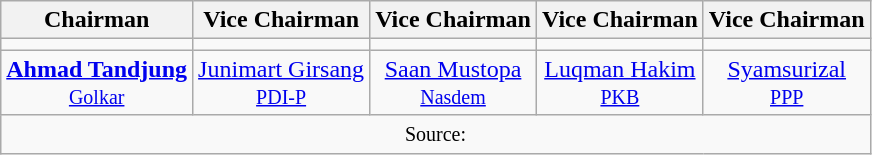<table class="wikitable" style="text-align: center">
<tr>
<th>Chairman</th>
<th>Vice Chairman</th>
<th>Vice Chairman</th>
<th>Vice Chairman</th>
<th>Vice Chairman</th>
</tr>
<tr>
<td></td>
<td></td>
<td></td>
<td></td>
<td></td>
</tr>
<tr>
<td><strong><a href='#'>Ahmad Tandjung</a></strong><br><small><a href='#'>Golkar</a></small></td>
<td><a href='#'>Junimart Girsang</a><br><small><a href='#'>PDI-P</a></small></td>
<td><a href='#'>Saan Mustopa</a><br><small><a href='#'>Nasdem</a></small></td>
<td><a href='#'>Luqman Hakim</a><br><small><a href='#'>PKB</a></small></td>
<td><a href='#'>Syamsurizal</a><br><small><a href='#'>PPP</a></small></td>
</tr>
<tr>
<td colspan="5"><small>Source:</small></td>
</tr>
</table>
